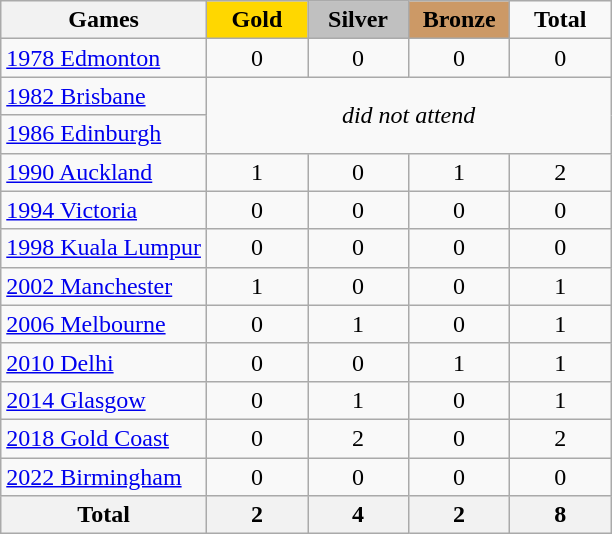<table class="wikitable" style="text-align:center">
<tr>
<th>Games</th>
<td width=60 bgcolor=gold><strong>Gold</strong></td>
<td width=60 bgcolor=silver><strong>Silver</strong></td>
<td width="60" bgcolor="#cc9966"><strong>Bronze</strong></td>
<td width=60><strong>Total</strong></td>
</tr>
<tr>
<td align=left><a href='#'>1978 Edmonton</a></td>
<td>0</td>
<td>0</td>
<td>0</td>
<td>0</td>
</tr>
<tr>
<td align=left><a href='#'>1982 Brisbane</a></td>
<td rowspan=2 colspan=4><em>did not attend</em></td>
</tr>
<tr>
<td align=left><a href='#'>1986 Edinburgh</a></td>
</tr>
<tr>
<td align=left><a href='#'>1990 Auckland</a></td>
<td>1</td>
<td>0</td>
<td>1</td>
<td>2</td>
</tr>
<tr>
<td align=left><a href='#'>1994 Victoria</a></td>
<td>0</td>
<td>0</td>
<td>0</td>
<td>0</td>
</tr>
<tr>
<td align=left><a href='#'>1998 Kuala Lumpur</a></td>
<td>0</td>
<td>0</td>
<td>0</td>
<td>0</td>
</tr>
<tr>
<td align=left><a href='#'>2002 Manchester</a></td>
<td>1</td>
<td>0</td>
<td>0</td>
<td>1</td>
</tr>
<tr>
<td align=left><a href='#'>2006 Melbourne</a></td>
<td>0</td>
<td>1</td>
<td>0</td>
<td>1</td>
</tr>
<tr>
<td align=left><a href='#'>2010 Delhi</a></td>
<td>0</td>
<td>0</td>
<td>1</td>
<td>1</td>
</tr>
<tr>
<td align=left><a href='#'>2014 Glasgow</a></td>
<td>0</td>
<td>1</td>
<td>0</td>
<td>1</td>
</tr>
<tr>
<td align=left><a href='#'>2018 Gold Coast</a></td>
<td>0</td>
<td>2</td>
<td>0</td>
<td>2</td>
</tr>
<tr>
<td align=left><a href='#'>2022 Birmingham</a></td>
<td>0</td>
<td>0</td>
<td>0</td>
<td>0</td>
</tr>
<tr>
<th>Total</th>
<th>2</th>
<th>4</th>
<th>2</th>
<th>8</th>
</tr>
</table>
